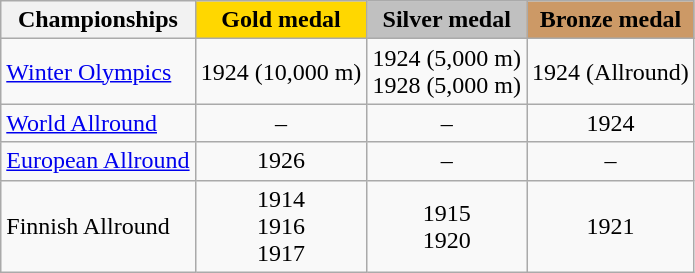<table class="wikitable" style="text-align:center">
<tr>
<th>Championships</th>
<td bgcolor=gold><strong>Gold medal</strong></td>
<td bgcolor=silver><strong>Silver medal</strong></td>
<td bgcolor=cc9966><strong>Bronze medal</strong></td>
</tr>
<tr>
<td align="left"><a href='#'>Winter Olympics</a></td>
<td>1924 (10,000 m)</td>
<td>1924 (5,000 m) <br> 1928 (5,000 m)</td>
<td>1924 (Allround)</td>
</tr>
<tr>
<td align="left"><a href='#'>World Allround</a></td>
<td>–</td>
<td>–</td>
<td>1924</td>
</tr>
<tr>
<td align="left"><a href='#'>European Allround</a></td>
<td>1926</td>
<td>–</td>
<td>–</td>
</tr>
<tr>
<td align="left">Finnish Allround</td>
<td>1914 <br> 1916 <br> 1917</td>
<td>1915 <br> 1920</td>
<td>1921</td>
</tr>
</table>
